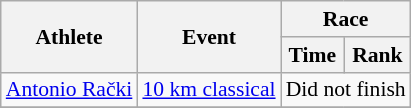<table class="wikitable" style="font-size:90%">
<tr>
<th rowspan="2">Athlete</th>
<th rowspan="2">Event</th>
<th colspan="2">Race</th>
</tr>
<tr>
<th>Time</th>
<th>Rank</th>
</tr>
<tr align="center">
<td align="left"><a href='#'>Antonio Rački</a></td>
<td align="left"><a href='#'>10 km classical</a></td>
<td colspan=2>Did not finish</td>
</tr>
<tr align="center">
</tr>
</table>
